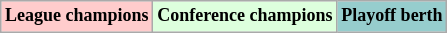<table class="wikitable"  style="text-align:center; font-size:75%;">
<tr>
<td style="background:#fcc;"><strong>League champions</strong></td>
<td style="background:#dfd;"><strong>Conference champions</strong></td>
<td style="background:#96cdcd;"><strong>Playoff berth</strong></td>
</tr>
</table>
